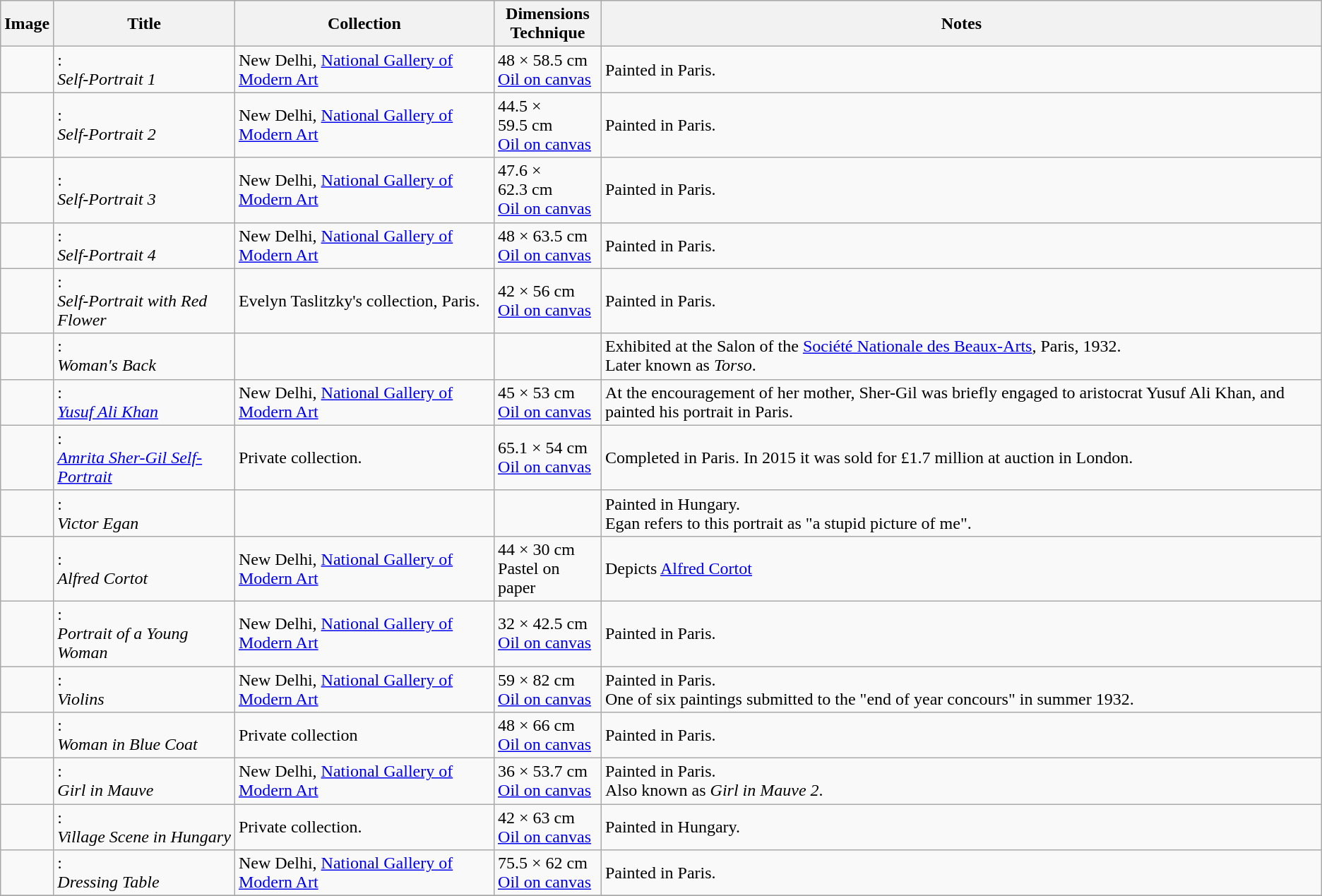<table class="wikitable plainrowheaders sortable">
<tr style="background:#ccc; text-align:center;">
<th scope="col" class="unsortable">Image</th>
<th scope="col">Title</th>
<th scope="col">Collection</th>
<th scope="col">Dimensions<br>Technique</th>
<th scope="col" class="unsortable">Notes </th>
</tr>
<tr>
<td></td>
<td>:<br><em>Self-Portrait 1</em></td>
<td>New Delhi, <a href='#'>National Gallery of Modern Art</a></td>
<td>48 × 58.5 cm<br><a href='#'>Oil on canvas</a></td>
<td>Painted in Paris.</td>
</tr>
<tr>
<td></td>
<td>:<br><em>Self-Portrait 2</em></td>
<td>New Delhi, <a href='#'>National Gallery of Modern Art</a></td>
<td>44.5 × 59.5 cm<br><a href='#'>Oil on canvas</a></td>
<td>Painted in Paris.</td>
</tr>
<tr>
<td></td>
<td>:<br><em>Self-Portrait 3</em></td>
<td>New Delhi, <a href='#'>National Gallery of Modern Art</a></td>
<td>47.6 × 62.3 cm<br><a href='#'>Oil on canvas</a></td>
<td>Painted in Paris.</td>
</tr>
<tr>
<td></td>
<td>:<br><em>Self-Portrait 4</em></td>
<td>New Delhi, <a href='#'>National Gallery of Modern Art</a></td>
<td>48 × 63.5 cm<br><a href='#'>Oil on canvas</a></td>
<td>Painted in Paris.</td>
</tr>
<tr>
<td></td>
<td>:<br><em>Self-Portrait with Red Flower</em></td>
<td>Evelyn Taslitzky's collection, Paris.</td>
<td>42 × 56 cm<br><a href='#'>Oil on canvas</a></td>
<td>Painted in Paris.</td>
</tr>
<tr>
<td></td>
<td>:<br><em>Woman's Back</em></td>
<td></td>
<td></td>
<td>Exhibited at the Salon of the <a href='#'>Société Nationale des Beaux-Arts</a>, Paris, 1932.<br>Later known as <em>Torso</em>.</td>
</tr>
<tr>
<td></td>
<td>:<br><em><a href='#'>Yusuf Ali Khan</a></em></td>
<td>New Delhi, <a href='#'>National Gallery of Modern Art</a></td>
<td>45 × 53 cm<br><a href='#'>Oil on canvas</a></td>
<td>At the encouragement of her mother, Sher-Gil was briefly engaged to aristocrat Yusuf Ali Khan, and painted his portrait in Paris.</td>
</tr>
<tr>
<td></td>
<td>:<br><em><a href='#'>Amrita Sher-Gil Self-Portrait</a></em></td>
<td>Private collection.</td>
<td>65.1 × 54 cm<br><a href='#'>Oil on canvas</a></td>
<td>Completed in Paris. In 2015 it was sold for £1.7 million at auction in London.</td>
</tr>
<tr>
<td></td>
<td>:<br><em>Victor Egan</em></td>
<td></td>
<td></td>
<td>Painted in Hungary.<br>Egan refers to this portrait as "a stupid picture of me".</td>
</tr>
<tr>
<td></td>
<td>:<br><em>Alfred Cortot</em></td>
<td>New Delhi, <a href='#'>National Gallery of Modern Art</a></td>
<td>44 × 30 cm<br>Pastel on paper</td>
<td>Depicts <a href='#'>Alfred Cortot</a></td>
</tr>
<tr>
<td></td>
<td>:<br><em>Portrait of a Young Woman</em></td>
<td>New Delhi, <a href='#'>National Gallery of Modern Art</a></td>
<td>32 × 42.5 cm<br><a href='#'>Oil on canvas</a></td>
<td>Painted in Paris.</td>
</tr>
<tr>
<td></td>
<td>:<br><em>Violins</em></td>
<td>New Delhi, <a href='#'>National Gallery of Modern Art</a></td>
<td>59 × 82 cm<br><a href='#'>Oil on canvas</a></td>
<td>Painted in Paris.<br>One of six paintings submitted to the "end of year concours" in summer 1932.</td>
</tr>
<tr>
<td></td>
<td>:<br><em>Woman in Blue Coat</em></td>
<td>Private collection</td>
<td>48 × 66 cm<br><a href='#'>Oil on canvas</a></td>
<td>Painted in Paris.</td>
</tr>
<tr>
<td></td>
<td>:<br><em>Girl in Mauve</em></td>
<td>New Delhi, <a href='#'>National Gallery of Modern Art</a></td>
<td>36 × 53.7 cm<br><a href='#'>Oil on canvas</a></td>
<td>Painted in Paris.<br>Also known as <em>Girl in Mauve 2</em>.</td>
</tr>
<tr>
<td></td>
<td>:<br><em>Village Scene in Hungary</em></td>
<td>Private collection.</td>
<td>42 × 63 cm<br><a href='#'>Oil on canvas</a></td>
<td>Painted in Hungary.</td>
</tr>
<tr>
<td></td>
<td>:<br><em>Dressing Table</em></td>
<td>New Delhi, <a href='#'>National Gallery of Modern Art</a></td>
<td>75.5 × 62 cm<br><a href='#'>Oil on canvas</a></td>
<td>Painted in Paris.</td>
</tr>
<tr>
</tr>
</table>
